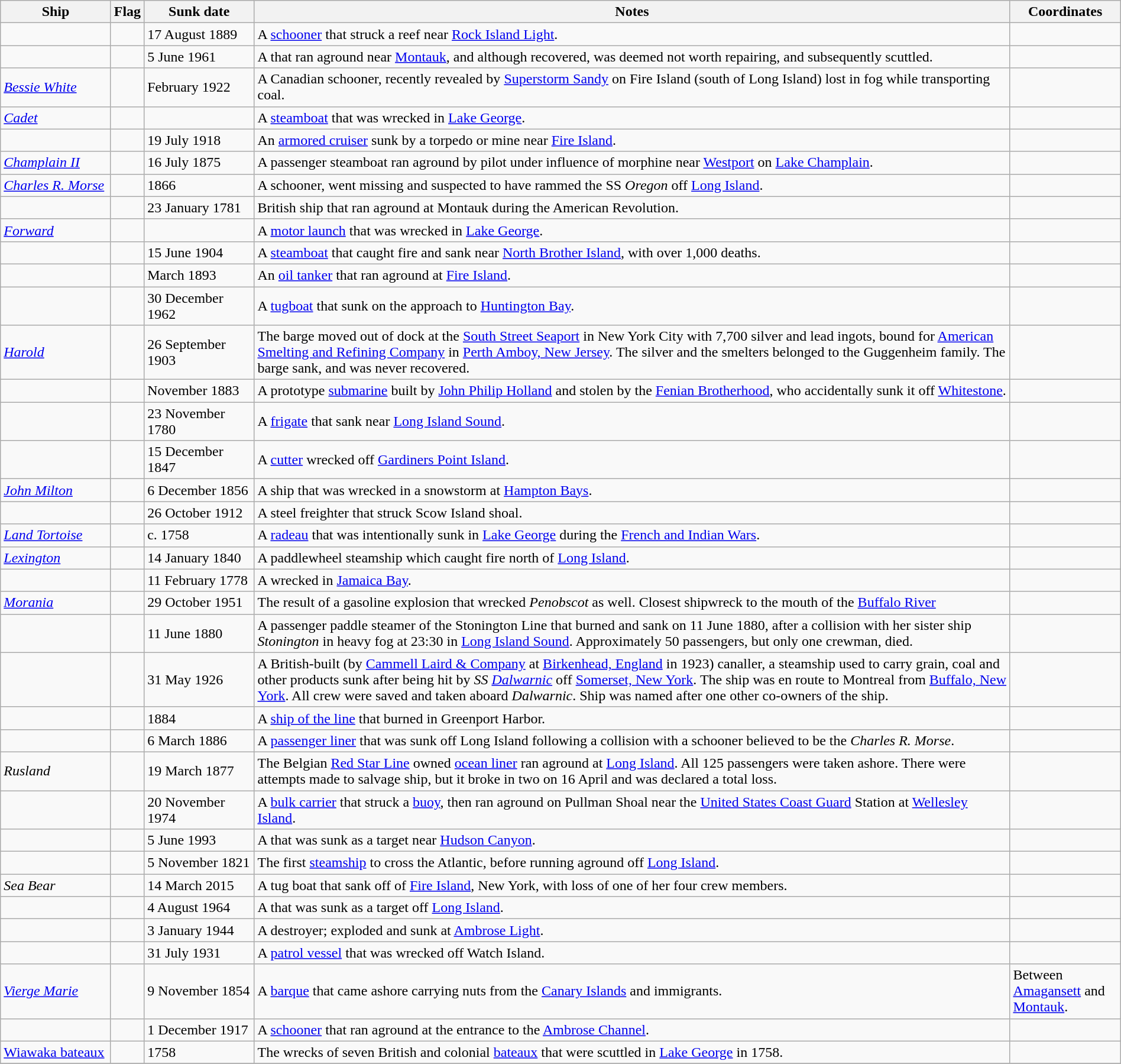<table class=wikitable | style = "width:100%">
<tr>
<th style="width:10%">Ship</th>
<th>Flag</th>
<th style="width:10%">Sunk date</th>
<th style="width:70%">Notes</th>
<th style="width:10%">Coordinates</th>
</tr>
<tr>
<td></td>
<td></td>
<td>17 August 1889</td>
<td>A <a href='#'>schooner</a> that struck a reef near <a href='#'>Rock Island Light</a>.</td>
<td></td>
</tr>
<tr>
<td></td>
<td></td>
<td>5 June 1961</td>
<td>A  that ran aground near <a href='#'>Montauk</a>, and although recovered, was deemed not worth repairing, and subsequently scuttled.</td>
<td></td>
</tr>
<tr>
<td><em><a href='#'>Bessie White</a></em></td>
<td></td>
<td>February 1922</td>
<td>A Canadian schooner, recently revealed by <a href='#'>Superstorm Sandy</a> on Fire Island (south of Long Island) lost in fog while transporting coal.</td>
<td></td>
</tr>
<tr>
<td><a href='#'><em>Cadet</em></a></td>
<td></td>
<td></td>
<td>A <a href='#'>steamboat</a> that was wrecked in <a href='#'>Lake George</a>.</td>
<td></td>
</tr>
<tr>
<td></td>
<td></td>
<td>19 July 1918</td>
<td>An <a href='#'>armored cruiser</a> sunk by a torpedo or mine near <a href='#'>Fire Island</a>.</td>
<td></td>
</tr>
<tr>
<td><em><a href='#'>Champlain II</a></em></td>
<td></td>
<td>16 July 1875</td>
<td>A passenger steamboat ran aground by pilot under influence of morphine near <a href='#'>Westport</a> on <a href='#'>Lake Champlain</a>.</td>
<td></td>
</tr>
<tr>
<td><em><a href='#'>Charles R. Morse</a></em></td>
<td></td>
<td>1866</td>
<td>A schooner, went missing and suspected to have rammed the SS <em>Oregon</em> off <a href='#'>Long Island</a>.</td>
<td></td>
</tr>
<tr>
<td></td>
<td></td>
<td>23 January 1781</td>
<td>British ship that ran aground at Montauk during the American Revolution.</td>
<td></td>
</tr>
<tr>
<td><a href='#'><em>Forward</em></a></td>
<td></td>
<td></td>
<td>A <a href='#'>motor launch</a> that was wrecked in <a href='#'>Lake George</a>.</td>
<td></td>
</tr>
<tr>
<td></td>
<td></td>
<td>15 June 1904</td>
<td>A <a href='#'>steamboat</a> that caught fire and sank near <a href='#'>North Brother Island</a>, with over 1,000 deaths.</td>
<td></td>
</tr>
<tr>
<td></td>
<td></td>
<td>March 1893</td>
<td>An <a href='#'>oil tanker</a> that ran aground at <a href='#'>Fire Island</a>.</td>
<td></td>
</tr>
<tr>
<td></td>
<td></td>
<td>30 December 1962</td>
<td>A <a href='#'>tugboat</a> that sunk on the approach to <a href='#'>Huntington Bay</a>.</td>
<td></td>
</tr>
<tr>
<td><em><a href='#'>Harold</a></em></td>
<td></td>
<td>26 September 1903</td>
<td>The barge moved out of dock at the <a href='#'>South Street Seaport</a> in New York City with 7,700 silver and lead ingots, bound for <a href='#'>American Smelting and Refining Company</a> in <a href='#'>Perth Amboy, New Jersey</a>. The silver and the smelters belonged to the Guggenheim family. The barge sank, and was never recovered.</td>
<td></td>
</tr>
<tr>
<td></td>
<td></td>
<td>November 1883</td>
<td>A prototype <a href='#'>submarine</a> built by <a href='#'>John Philip Holland</a> and stolen by the <a href='#'>Fenian Brotherhood</a>, who accidentally sunk it off <a href='#'>Whitestone</a>.</td>
<td></td>
</tr>
<tr>
<td></td>
<td></td>
<td>23 November 1780</td>
<td>A <a href='#'>frigate</a> that sank near <a href='#'>Long Island Sound</a>.</td>
<td></td>
</tr>
<tr>
<td></td>
<td></td>
<td>15 December 1847</td>
<td>A <a href='#'>cutter</a> wrecked off <a href='#'>Gardiners Point Island</a>.</td>
<td></td>
</tr>
<tr>
<td><a href='#'><em>John Milton</em></a></td>
<td></td>
<td>6 December 1856</td>
<td>A ship that was wrecked in a snowstorm at <a href='#'>Hampton Bays</a>.</td>
<td></td>
</tr>
<tr>
<td></td>
<td></td>
<td>26 October 1912</td>
<td>A steel freighter that struck Scow Island shoal.</td>
<td></td>
</tr>
<tr>
<td><a href='#'><em>Land Tortoise</em></a></td>
<td></td>
<td>c. 1758</td>
<td>A <a href='#'>radeau</a> that was intentionally sunk in <a href='#'>Lake George</a> during the <a href='#'>French and Indian Wars</a>.</td>
<td></td>
</tr>
<tr>
<td><a href='#'><em>Lexington</em></a></td>
<td></td>
<td>14 January 1840</td>
<td>A paddlewheel steamship which caught fire north of <a href='#'>Long Island</a>.</td>
<td></td>
</tr>
<tr>
<td></td>
<td></td>
<td>11 February 1778</td>
<td>A  wrecked in <a href='#'>Jamaica Bay</a>.</td>
<td></td>
</tr>
<tr>
<td><a href='#'><em>Morania</em></a></td>
<td></td>
<td>29 October 1951</td>
<td>The result of a gasoline explosion that wrecked <em>Penobscot</em> as well. Closest shipwreck to the mouth of the <a href='#'>Buffalo River</a></td>
<td></td>
</tr>
<tr>
<td></td>
<td></td>
<td>11 June 1880</td>
<td>A passenger paddle steamer of the Stonington Line that burned and sank on 11 June 1880, after a collision with her sister ship <em>Stonington</em> in heavy fog at 23:30 in <a href='#'>Long Island Sound</a>. Approximately 50 passengers, but only one crewman, died.</td>
<td></td>
</tr>
<tr>
<td></td>
<td></td>
<td>31 May 1926</td>
<td>A British-built (by <a href='#'>Cammell Laird & Company</a> at <a href='#'>Birkenhead, England</a> in 1923) canaller, a steamship used to carry grain, coal and other products sunk after being hit by <em>SS <a href='#'>Dalwarnic</a></em> off <a href='#'>Somerset, New York</a>. The ship was en route to Montreal from <a href='#'>Buffalo, New York</a>. All crew were saved and taken aboard <em>Dalwarnic</em>. Ship was named after one other co-owners of the ship.</td>
<td></td>
</tr>
<tr>
<td></td>
<td></td>
<td>1884</td>
<td>A <a href='#'>ship of the line</a> that burned in Greenport Harbor.</td>
<td></td>
</tr>
<tr>
<td></td>
<td></td>
<td>6 March 1886</td>
<td>A <a href='#'>passenger liner</a> that was sunk off Long Island following a collision with a schooner believed to be the <em>Charles R. Morse</em>.</td>
<td></td>
</tr>
<tr>
<td><em>Rusland</em></td>
<td></td>
<td>19 March 1877</td>
<td>The Belgian <a href='#'>Red Star Line</a> owned <a href='#'>ocean liner</a> ran aground at <a href='#'>Long Island</a>. All 125 passengers were taken ashore. There were attempts made to salvage ship, but it broke in two on 16 April and was declared a total loss.</td>
<td></td>
</tr>
<tr>
<td></td>
<td></td>
<td>20 November 1974</td>
<td>A <a href='#'>bulk carrier</a> that struck a <a href='#'>buoy</a>, then ran aground on Pullman Shoal near the <a href='#'>United States Coast Guard</a> Station at <a href='#'>Wellesley Island</a>.</td>
<td></td>
</tr>
<tr>
<td></td>
<td></td>
<td>5 June 1993</td>
<td>A  that was sunk as a target near <a href='#'>Hudson Canyon</a>.</td>
<td></td>
</tr>
<tr>
<td></td>
<td></td>
<td>5 November 1821</td>
<td>The first <a href='#'>steamship</a> to cross the Atlantic, before running aground off <a href='#'>Long Island</a>.</td>
<td></td>
</tr>
<tr>
<td><em>Sea Bear</em></td>
<td></td>
<td>14 March 2015</td>
<td>A tug boat that sank off of <a href='#'>Fire Island</a>, New York, with loss of one of her four crew members.</td>
<td></td>
</tr>
<tr>
<td></td>
<td></td>
<td>4 August 1964</td>
<td>A  that was sunk as a target off <a href='#'>Long Island</a>.</td>
<td></td>
</tr>
<tr>
<td></td>
<td></td>
<td>3 January 1944</td>
<td>A destroyer; exploded and sunk at <a href='#'>Ambrose Light</a>.</td>
<td></td>
</tr>
<tr>
<td></td>
<td></td>
<td>31 July 1931</td>
<td>A <a href='#'>patrol vessel</a> that was wrecked off Watch Island.</td>
<td></td>
</tr>
<tr>
<td><em><a href='#'>Vierge Marie</a></em></td>
<td></td>
<td>9 November 1854</td>
<td>A <a href='#'>barque</a> that came ashore carrying nuts from the <a href='#'>Canary Islands</a> and immigrants.</td>
<td>Between <a href='#'>Amagansett</a> and <a href='#'>Montauk</a>.</td>
</tr>
<tr>
<td></td>
<td></td>
<td>1 December 1917</td>
<td>A <a href='#'>schooner</a> that ran aground at the entrance to the <a href='#'>Ambrose Channel</a>.</td>
<td></td>
</tr>
<tr>
<td><a href='#'>Wiawaka bateaux</a></td>
<td></td>
<td>1758</td>
<td>The wrecks of seven British and colonial <a href='#'>bateaux</a> that were scuttled in <a href='#'>Lake George</a> in 1758.</td>
<td></td>
</tr>
<tr>
</tr>
</table>
